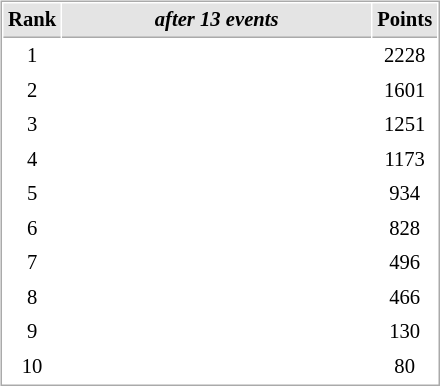<table border="0" cellspacing="10">
<tr>
<td><br><table cellspacing="1" cellpadding="3" style="border:1px solid #AAAAAA;font-size:86%">
<tr bgcolor="#E4E4E4">
<th style="border-bottom:1px solid #AAAAAA; width: 10px;">Rank</th>
<th style="border-bottom:1px solid #AAAAAA; width: 200px;"><em>after 13 events</em></th>
<th style="border-bottom:1px solid #AAAAAA; width: 20px;">Points</th>
</tr>
<tr>
<td align=center>1</td>
<td></td>
<td align=center>2228</td>
</tr>
<tr>
<td align=center>2</td>
<td></td>
<td align=center>1601</td>
</tr>
<tr>
<td align=center>3</td>
<td></td>
<td align=center>1251</td>
</tr>
<tr>
<td align=center>4</td>
<td></td>
<td align=center>1173</td>
</tr>
<tr>
<td align=center>5</td>
<td></td>
<td align=center>934</td>
</tr>
<tr>
<td align=center>6</td>
<td></td>
<td align=center>828</td>
</tr>
<tr>
<td align=center>7</td>
<td></td>
<td align=center>496</td>
</tr>
<tr>
<td align=center>8</td>
<td></td>
<td align=center>466</td>
</tr>
<tr>
<td align=center>9</td>
<td></td>
<td align=center>130</td>
</tr>
<tr>
<td align=center>10</td>
<td></td>
<td align=center>80</td>
</tr>
</table>
</td>
</tr>
</table>
